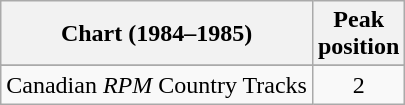<table class="wikitable sortable">
<tr>
<th align="left">Chart (1984–1985)</th>
<th align="center">Peak<br>position</th>
</tr>
<tr>
</tr>
<tr>
<td align="left">Canadian <em>RPM</em> Country Tracks</td>
<td align="center">2</td>
</tr>
</table>
